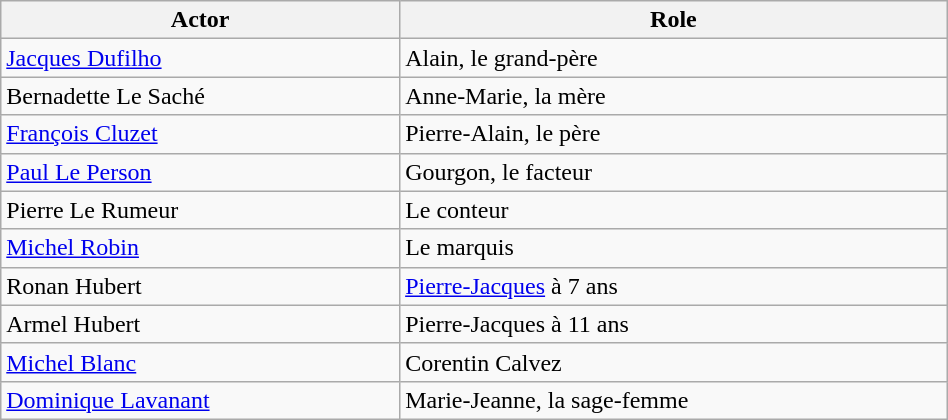<table class="wikitable" style="width:50%;">
<tr ">
<th>Actor</th>
<th>Role</th>
</tr>
<tr>
<td><a href='#'>Jacques Dufilho</a></td>
<td>Alain, le grand-père</td>
</tr>
<tr>
<td>Bernadette Le Saché</td>
<td>Anne-Marie, la mère</td>
</tr>
<tr>
<td><a href='#'>François Cluzet</a></td>
<td>Pierre-Alain, le père</td>
</tr>
<tr>
<td><a href='#'>Paul Le Person</a></td>
<td>Gourgon, le facteur</td>
</tr>
<tr>
<td>Pierre Le Rumeur</td>
<td>Le conteur</td>
</tr>
<tr>
<td><a href='#'>Michel Robin</a></td>
<td>Le marquis</td>
</tr>
<tr>
<td>Ronan Hubert</td>
<td><a href='#'>Pierre-Jacques</a> à 7 ans</td>
</tr>
<tr>
<td>Armel Hubert</td>
<td>Pierre-Jacques à 11 ans</td>
</tr>
<tr>
<td><a href='#'>Michel Blanc</a></td>
<td>Corentin Calvez</td>
</tr>
<tr>
<td><a href='#'>Dominique Lavanant</a></td>
<td>Marie-Jeanne, la sage-femme</td>
</tr>
</table>
